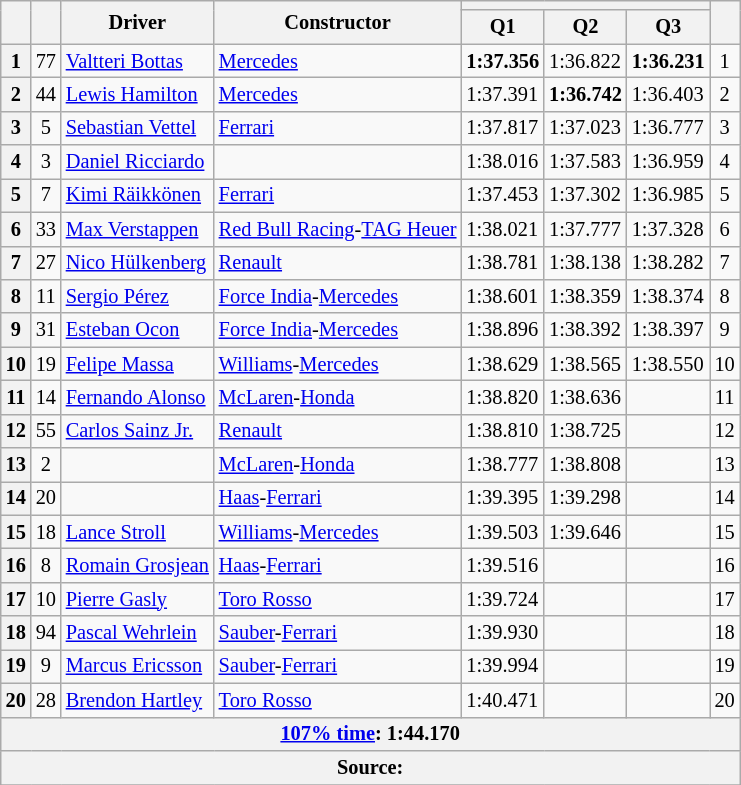<table class="wikitable sortable" style="font-size: 85%;">
<tr>
<th rowspan="2"></th>
<th rowspan="2"></th>
<th rowspan="2">Driver</th>
<th rowspan="2">Constructor</th>
<th colspan="3"></th>
<th rowspan="2"></th>
</tr>
<tr>
<th>Q1</th>
<th>Q2</th>
<th>Q3</th>
</tr>
<tr>
<th>1</th>
<td align="center">77</td>
<td> <a href='#'>Valtteri Bottas</a></td>
<td><a href='#'>Mercedes</a></td>
<td><strong>1:37.356</strong></td>
<td>1:36.822</td>
<td><strong>1:36.231</strong></td>
<td align="center">1</td>
</tr>
<tr>
<th>2</th>
<td align="center">44</td>
<td> <a href='#'>Lewis Hamilton</a></td>
<td><a href='#'>Mercedes</a></td>
<td>1:37.391</td>
<td><strong>1:36.742</strong></td>
<td>1:36.403</td>
<td align="center">2</td>
</tr>
<tr>
<th>3</th>
<td align="center">5</td>
<td> <a href='#'>Sebastian Vettel</a></td>
<td><a href='#'>Ferrari</a></td>
<td>1:37.817</td>
<td>1:37.023</td>
<td>1:36.777</td>
<td align="center">3</td>
</tr>
<tr>
<th>4</th>
<td align="center">3</td>
<td> <a href='#'>Daniel Ricciardo</a></td>
<td></td>
<td>1:38.016</td>
<td>1:37.583</td>
<td>1:36.959</td>
<td align="center">4</td>
</tr>
<tr>
<th>5</th>
<td align="center">7</td>
<td> <a href='#'>Kimi Räikkönen</a></td>
<td><a href='#'>Ferrari</a></td>
<td>1:37.453</td>
<td>1:37.302</td>
<td>1:36.985</td>
<td align="center">5</td>
</tr>
<tr>
<th>6</th>
<td align="center">33</td>
<td> <a href='#'>Max Verstappen</a></td>
<td><a href='#'>Red Bull Racing</a>-<a href='#'>TAG Heuer</a></td>
<td>1:38.021</td>
<td>1:37.777</td>
<td>1:37.328</td>
<td align="center">6</td>
</tr>
<tr>
<th>7</th>
<td align="center">27</td>
<td> <a href='#'>Nico Hülkenberg</a></td>
<td><a href='#'>Renault</a></td>
<td>1:38.781</td>
<td>1:38.138</td>
<td>1:38.282</td>
<td align="center">7</td>
</tr>
<tr>
<th>8</th>
<td align="center">11</td>
<td> <a href='#'>Sergio Pérez</a></td>
<td><a href='#'>Force India</a>-<a href='#'>Mercedes</a></td>
<td>1:38.601</td>
<td>1:38.359</td>
<td>1:38.374</td>
<td align="center">8</td>
</tr>
<tr>
<th>9</th>
<td align="center">31</td>
<td> <a href='#'>Esteban Ocon</a></td>
<td><a href='#'>Force India</a>-<a href='#'>Mercedes</a></td>
<td>1:38.896</td>
<td>1:38.392</td>
<td>1:38.397</td>
<td align="center">9</td>
</tr>
<tr>
<th>10</th>
<td align="center">19</td>
<td> <a href='#'>Felipe Massa</a></td>
<td><a href='#'>Williams</a>-<a href='#'>Mercedes</a></td>
<td>1:38.629</td>
<td>1:38.565</td>
<td>1:38.550</td>
<td align="center">10</td>
</tr>
<tr>
<th>11</th>
<td align="center">14</td>
<td> <a href='#'>Fernando Alonso</a></td>
<td><a href='#'>McLaren</a>-<a href='#'>Honda</a></td>
<td>1:38.820</td>
<td>1:38.636</td>
<td></td>
<td align="center">11</td>
</tr>
<tr>
<th>12</th>
<td align="center">55</td>
<td> <a href='#'>Carlos Sainz Jr.</a></td>
<td><a href='#'>Renault</a></td>
<td>1:38.810</td>
<td>1:38.725</td>
<td></td>
<td align="center">12</td>
</tr>
<tr>
<th>13</th>
<td align="center">2</td>
<td></td>
<td><a href='#'>McLaren</a>-<a href='#'>Honda</a></td>
<td>1:38.777</td>
<td>1:38.808</td>
<td></td>
<td align="center">13</td>
</tr>
<tr>
<th>14</th>
<td align="center">20</td>
<td></td>
<td><a href='#'>Haas</a>-<a href='#'>Ferrari</a></td>
<td>1:39.395</td>
<td>1:39.298</td>
<td></td>
<td align="center">14</td>
</tr>
<tr>
<th>15</th>
<td align="center">18</td>
<td> <a href='#'>Lance Stroll</a></td>
<td><a href='#'>Williams</a>-<a href='#'>Mercedes</a></td>
<td>1:39.503</td>
<td>1:39.646</td>
<td></td>
<td align="center">15</td>
</tr>
<tr>
<th>16</th>
<td align="center">8</td>
<td> <a href='#'>Romain Grosjean</a></td>
<td><a href='#'>Haas</a>-<a href='#'>Ferrari</a></td>
<td>1:39.516</td>
<td></td>
<td></td>
<td align="center">16</td>
</tr>
<tr>
<th>17</th>
<td align="center">10</td>
<td> <a href='#'>Pierre Gasly</a></td>
<td><a href='#'>Toro Rosso</a></td>
<td>1:39.724</td>
<td></td>
<td></td>
<td align="center">17</td>
</tr>
<tr>
<th>18</th>
<td align="center">94</td>
<td> <a href='#'>Pascal Wehrlein</a></td>
<td><a href='#'>Sauber</a>-<a href='#'>Ferrari</a></td>
<td>1:39.930</td>
<td></td>
<td></td>
<td align="center">18</td>
</tr>
<tr>
<th>19</th>
<td align="center">9</td>
<td> <a href='#'>Marcus Ericsson</a></td>
<td><a href='#'>Sauber</a>-<a href='#'>Ferrari</a></td>
<td>1:39.994</td>
<td></td>
<td></td>
<td align="center">19</td>
</tr>
<tr>
<th>20</th>
<td align="center">28</td>
<td> <a href='#'>Brendon Hartley</a></td>
<td><a href='#'>Toro Rosso</a></td>
<td>1:40.471</td>
<td></td>
<td></td>
<td align="center">20</td>
</tr>
<tr>
<th colspan="8"><a href='#'>107% time</a>: 1:44.170</th>
</tr>
<tr>
<th colspan="8">Source:</th>
</tr>
<tr>
</tr>
</table>
